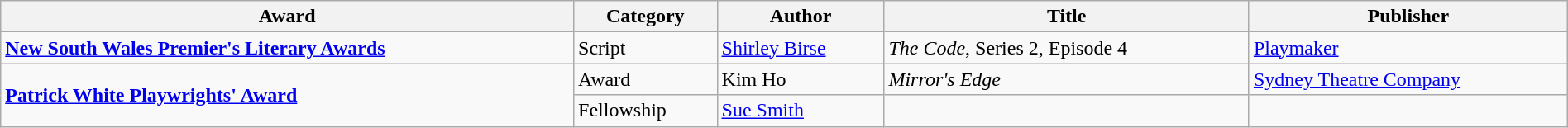<table class="wikitable" width=100%>
<tr>
<th>Award</th>
<th>Category</th>
<th>Author</th>
<th>Title</th>
<th>Publisher</th>
</tr>
<tr>
<td><strong><a href='#'>New South Wales Premier's Literary Awards</a></strong></td>
<td>Script</td>
<td><a href='#'>Shirley Birse</a></td>
<td><em>The Code</em>, Series 2, Episode 4</td>
<td><a href='#'>Playmaker</a></td>
</tr>
<tr>
<td rowspan=2><strong><a href='#'>Patrick White Playwrights' Award</a></strong></td>
<td>Award</td>
<td>Kim Ho</td>
<td><em>Mirror's Edge</em></td>
<td><a href='#'>Sydney Theatre Company</a></td>
</tr>
<tr>
<td>Fellowship</td>
<td><a href='#'>Sue Smith</a></td>
<td></td>
<td></td>
</tr>
</table>
